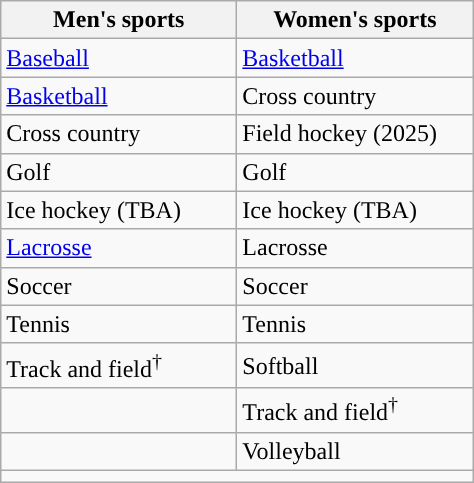<table class="wikitable" style=" ">
<tr>
<th width=150px>Men's sports</th>
<th width=150px>Women's sports</th>
</tr>
<tr>
<td><a href='#'>Baseball</a></td>
<td><a href='#'>Basketball</a></td>
</tr>
<tr>
<td><a href='#'>Basketball</a></td>
<td>Cross country</td>
</tr>
<tr>
<td>Cross country</td>
<td>Field hockey (2025)</td>
</tr>
<tr>
<td>Golf</td>
<td>Golf</td>
</tr>
<tr>
<td>Ice hockey (TBA)</td>
<td>Ice hockey (TBA)</td>
</tr>
<tr>
<td><a href='#'>Lacrosse</a></td>
<td>Lacrosse</td>
</tr>
<tr>
<td>Soccer</td>
<td>Soccer</td>
</tr>
<tr>
<td>Tennis</td>
<td>Tennis</td>
</tr>
<tr>
<td>Track and field<sup>†</sup></td>
<td>Softball</td>
</tr>
<tr>
<td></td>
<td>Track and field<sup>†</sup></td>
</tr>
<tr>
<td></td>
<td>Volleyball</td>
</tr>
<tr>
<td colspan="2"></td>
</tr>
</table>
